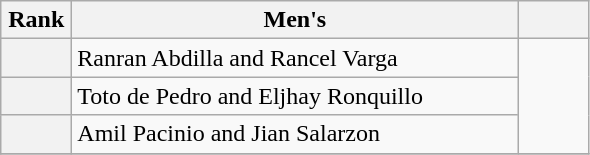<table class="wikitable" style="text-align: center;">
<tr>
<th width=40>Rank</th>
<th width=290>Men's</th>
<th width=40></th>
</tr>
<tr>
<th></th>
<td style="text-align:left;">Ranran Abdilla and Rancel Varga </td>
<td rowspan=3></td>
</tr>
<tr>
<th></th>
<td style="text-align:left;">Toto de Pedro and Eljhay Ronquillo </td>
</tr>
<tr>
<th></th>
<td style="text-align:left;">Amil Pacinio and Jian Salarzon </td>
</tr>
<tr>
</tr>
</table>
